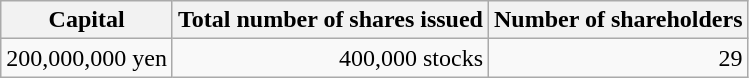<table class="wikitable" style="text-align:right">
<tr>
<th>Capital</th>
<th>Total number of shares issued</th>
<th>Number of shareholders</th>
</tr>
<tr>
<td>200,000,000 yen</td>
<td>400,000 stocks</td>
<td>29</td>
</tr>
</table>
